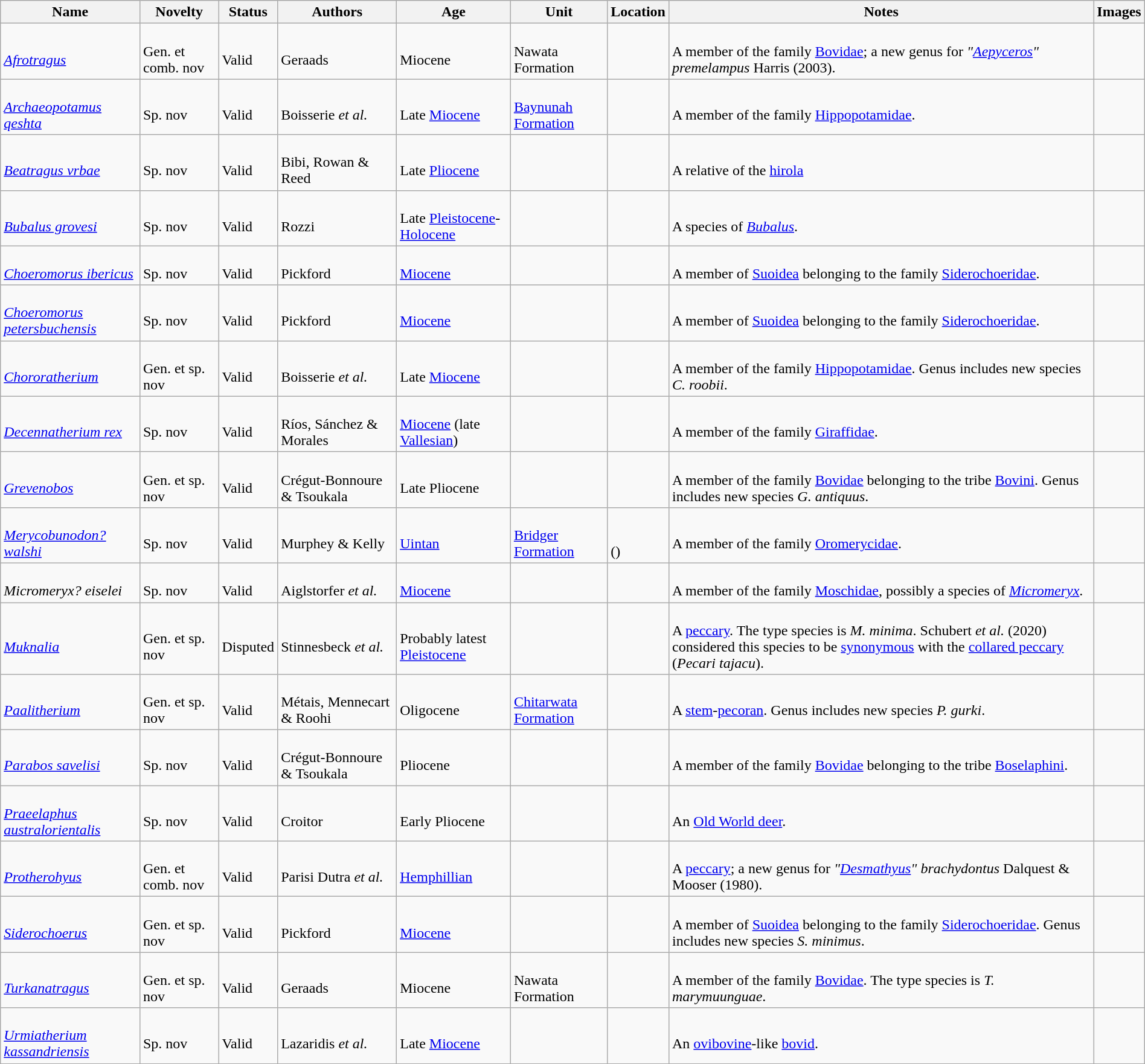<table class="wikitable sortable" align="center" width="100%">
<tr>
<th>Name</th>
<th>Novelty</th>
<th>Status</th>
<th>Authors</th>
<th>Age</th>
<th>Unit</th>
<th>Location</th>
<th>Notes</th>
<th>Images</th>
</tr>
<tr>
<td><br><em><a href='#'>Afrotragus</a></em></td>
<td><br>Gen. et comb. nov</td>
<td><br>Valid</td>
<td><br>Geraads</td>
<td><br>Miocene</td>
<td><br>Nawata Formation</td>
<td><br></td>
<td><br>A member of the family <a href='#'>Bovidae</a>; a new genus for <em>"<a href='#'>Aepyceros</a>" premelampus</em> Harris (2003).</td>
<td></td>
</tr>
<tr>
<td><br><em><a href='#'>Archaeopotamus qeshta</a></em></td>
<td><br>Sp. nov</td>
<td><br>Valid</td>
<td><br>Boisserie <em>et al.</em></td>
<td><br>Late <a href='#'>Miocene</a></td>
<td><br><a href='#'>Baynunah Formation</a></td>
<td><br></td>
<td><br>A member of the family <a href='#'>Hippopotamidae</a>.</td>
<td></td>
</tr>
<tr>
<td><br><em><a href='#'>Beatragus vrbae</a></em></td>
<td><br>Sp. nov</td>
<td><br>Valid</td>
<td><br>Bibi, Rowan & Reed</td>
<td><br>Late <a href='#'>Pliocene</a></td>
<td></td>
<td><br></td>
<td><br>A relative of the <a href='#'>hirola</a></td>
<td></td>
</tr>
<tr>
<td><br><em><a href='#'>Bubalus grovesi</a></em></td>
<td><br>Sp. nov</td>
<td><br>Valid</td>
<td><br>Rozzi</td>
<td><br>Late <a href='#'>Pleistocene</a>-<a href='#'>Holocene</a></td>
<td></td>
<td><br></td>
<td><br>A species of <em><a href='#'>Bubalus</a></em>.</td>
<td></td>
</tr>
<tr>
<td><br><em><a href='#'>Choeromorus ibericus</a></em></td>
<td><br>Sp. nov</td>
<td><br>Valid</td>
<td><br>Pickford</td>
<td><br><a href='#'>Miocene</a></td>
<td></td>
<td><br><br>
</td>
<td><br>A member of <a href='#'>Suoidea</a> belonging to the family <a href='#'>Siderochoeridae</a>.</td>
<td></td>
</tr>
<tr>
<td><br><em><a href='#'>Choeromorus petersbuchensis</a></em></td>
<td><br>Sp. nov</td>
<td><br>Valid</td>
<td><br>Pickford</td>
<td><br><a href='#'>Miocene</a></td>
<td></td>
<td><br></td>
<td><br>A member of <a href='#'>Suoidea</a> belonging to the family <a href='#'>Siderochoeridae</a>.</td>
<td></td>
</tr>
<tr>
<td><br><em><a href='#'>Chororatherium</a></em></td>
<td><br>Gen. et sp. nov</td>
<td><br>Valid</td>
<td><br>Boisserie <em>et al.</em></td>
<td><br>Late <a href='#'>Miocene</a></td>
<td></td>
<td><br></td>
<td><br>A member of the family <a href='#'>Hippopotamidae</a>. Genus includes new species <em>C. roobii</em>.</td>
<td></td>
</tr>
<tr>
<td><br><em><a href='#'>Decennatherium rex</a></em></td>
<td><br>Sp. nov</td>
<td><br>Valid</td>
<td><br>Ríos, Sánchez & Morales</td>
<td><br><a href='#'>Miocene</a> (late <a href='#'>Vallesian</a>)</td>
<td></td>
<td><br></td>
<td><br>A member of the family <a href='#'>Giraffidae</a>.</td>
<td></td>
</tr>
<tr>
<td><br><em><a href='#'>Grevenobos</a></em></td>
<td><br>Gen. et sp. nov</td>
<td><br>Valid</td>
<td><br>Crégut-Bonnoure & Tsoukala</td>
<td><br>Late Pliocene</td>
<td></td>
<td><br></td>
<td><br>A member of the family <a href='#'>Bovidae</a> belonging to the tribe <a href='#'>Bovini</a>. Genus includes new species <em>G. antiquus</em>.</td>
<td></td>
</tr>
<tr>
<td><br><em><a href='#'>Merycobunodon? walshi</a></em></td>
<td><br>Sp. nov</td>
<td><br>Valid</td>
<td><br>Murphey & Kelly</td>
<td><br><a href='#'>Uintan</a></td>
<td><br><a href='#'>Bridger Formation</a></td>
<td><br><br>()</td>
<td><br>A member of the family <a href='#'>Oromerycidae</a>.</td>
<td></td>
</tr>
<tr>
<td><br><em>Micromeryx? eiselei</em></td>
<td><br>Sp. nov</td>
<td><br>Valid</td>
<td><br>Aiglstorfer <em>et al.</em></td>
<td><br><a href='#'>Miocene</a></td>
<td></td>
<td><br></td>
<td><br>A member of the family <a href='#'>Moschidae</a>, possibly a species of <em><a href='#'>Micromeryx</a></em>.</td>
<td></td>
</tr>
<tr>
<td><br><em><a href='#'>Muknalia</a></em></td>
<td><br>Gen. et sp. nov</td>
<td><br>Disputed</td>
<td><br>Stinnesbeck <em>et al.</em></td>
<td><br>Probably latest <a href='#'>Pleistocene</a></td>
<td></td>
<td><br></td>
<td><br>A <a href='#'>peccary</a>. The type species is <em>M. minima</em>. Schubert <em>et al.</em> (2020) considered this species to be <a href='#'>synonymous</a> with the <a href='#'>collared peccary</a> (<em>Pecari tajacu</em>).</td>
<td></td>
</tr>
<tr>
<td><br><em><a href='#'>Paalitherium</a></em></td>
<td><br>Gen. et sp. nov</td>
<td><br>Valid</td>
<td><br>Métais, Mennecart & Roohi</td>
<td><br>Oligocene</td>
<td><br><a href='#'>Chitarwata Formation</a></td>
<td><br></td>
<td><br>A <a href='#'>stem</a>-<a href='#'>pecoran</a>. Genus includes new species <em>P. gurki</em>.</td>
<td></td>
</tr>
<tr>
<td><br><em><a href='#'>Parabos savelisi</a></em></td>
<td><br>Sp. nov</td>
<td><br>Valid</td>
<td><br>Crégut-Bonnoure & Tsoukala</td>
<td><br>Pliocene</td>
<td></td>
<td><br></td>
<td><br>A member of the family <a href='#'>Bovidae</a> belonging to the tribe <a href='#'>Boselaphini</a>.</td>
<td></td>
</tr>
<tr>
<td><br><em><a href='#'>Praeelaphus australorientalis</a></em></td>
<td><br>Sp. nov</td>
<td><br>Valid</td>
<td><br>Croitor</td>
<td><br>Early Pliocene</td>
<td></td>
<td><br><br>
</td>
<td><br>An <a href='#'>Old World deer</a>.</td>
<td></td>
</tr>
<tr>
<td><br><em><a href='#'>Protherohyus</a></em></td>
<td><br>Gen. et comb. nov</td>
<td><br>Valid</td>
<td><br>Parisi Dutra <em>et al.</em></td>
<td><br><a href='#'>Hemphillian</a></td>
<td></td>
<td><br><br>
</td>
<td><br>A <a href='#'>peccary</a>; a new genus for <em>"<a href='#'>Desmathyus</a>" brachydontus</em> Dalquest & Mooser (1980).</td>
<td></td>
</tr>
<tr>
<td><br><em><a href='#'>Siderochoerus</a></em></td>
<td><br>Gen. et sp. nov</td>
<td><br>Valid</td>
<td><br>Pickford</td>
<td><br><a href='#'>Miocene</a></td>
<td></td>
<td><br></td>
<td><br>A member of <a href='#'>Suoidea</a> belonging to the family <a href='#'>Siderochoeridae</a>. Genus includes new species <em>S. minimus</em>.</td>
<td></td>
</tr>
<tr>
<td><br><em><a href='#'>Turkanatragus</a></em></td>
<td><br>Gen. et sp. nov</td>
<td><br>Valid</td>
<td><br>Geraads</td>
<td><br>Miocene</td>
<td><br>Nawata Formation</td>
<td><br></td>
<td><br>A member of the family <a href='#'>Bovidae</a>. The type species is <em>T. marymuunguae</em>.</td>
<td></td>
</tr>
<tr>
<td><br><em><a href='#'>Urmiatherium kassandriensis</a></em></td>
<td><br>Sp. nov</td>
<td><br>Valid</td>
<td><br>Lazaridis <em>et al.</em></td>
<td><br>Late <a href='#'>Miocene</a></td>
<td></td>
<td><br></td>
<td><br>An <a href='#'>ovibovine</a>-like <a href='#'>bovid</a>.</td>
<td></td>
</tr>
<tr>
</tr>
</table>
